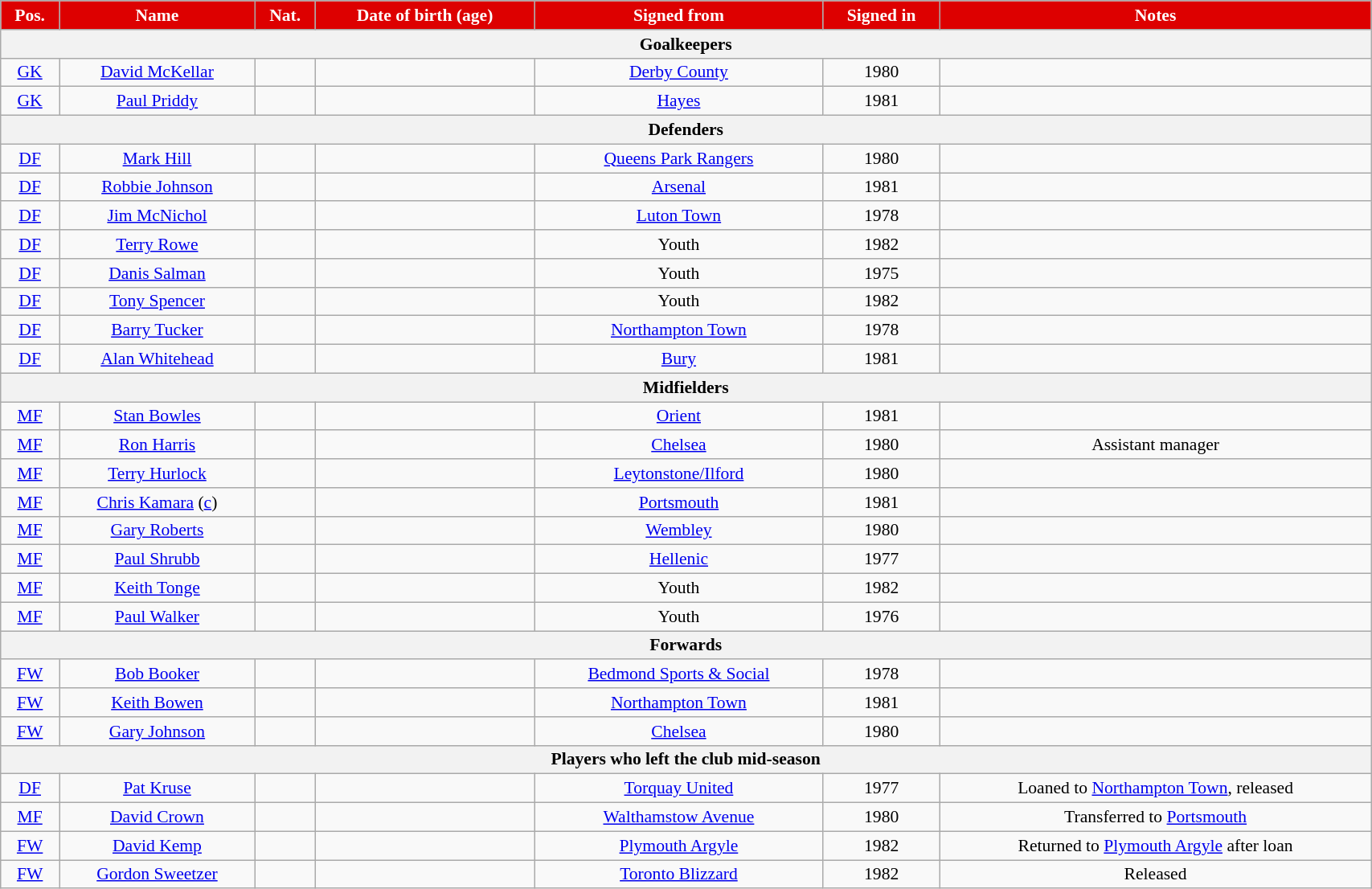<table class="wikitable" style="text-align:center; font-size:90%; width:90%;">
<tr>
<th style="background:#d00; color:white; text-align:center;">Pos.</th>
<th style="background:#d00; color:white; text-align:center;">Name</th>
<th style="background:#d00; color:white; text-align:center;">Nat.</th>
<th style="background:#d00; color:white; text-align:center;">Date of birth (age)</th>
<th style="background:#d00; color:white; text-align:center;">Signed from</th>
<th style="background:#d00; color:white; text-align:center;">Signed in</th>
<th style="background:#d00; color:white; text-align:center;">Notes</th>
</tr>
<tr>
<th colspan="7">Goalkeepers</th>
</tr>
<tr>
<td><a href='#'>GK</a></td>
<td><a href='#'>David McKellar</a></td>
<td></td>
<td></td>
<td><a href='#'>Derby County</a></td>
<td>1980</td>
<td></td>
</tr>
<tr>
<td><a href='#'>GK</a></td>
<td><a href='#'>Paul Priddy</a></td>
<td></td>
<td></td>
<td><a href='#'>Hayes</a></td>
<td>1981</td>
<td></td>
</tr>
<tr>
<th colspan="7">Defenders</th>
</tr>
<tr>
<td><a href='#'>DF</a></td>
<td><a href='#'>Mark Hill</a></td>
<td></td>
<td></td>
<td><a href='#'>Queens Park Rangers</a></td>
<td>1980</td>
<td></td>
</tr>
<tr>
<td><a href='#'>DF</a></td>
<td><a href='#'>Robbie Johnson</a></td>
<td></td>
<td></td>
<td><a href='#'>Arsenal</a></td>
<td>1981</td>
<td></td>
</tr>
<tr>
<td><a href='#'>DF</a></td>
<td><a href='#'>Jim McNichol</a></td>
<td></td>
<td></td>
<td><a href='#'>Luton Town</a></td>
<td>1978</td>
<td></td>
</tr>
<tr>
<td><a href='#'>DF</a></td>
<td><a href='#'>Terry Rowe</a></td>
<td></td>
<td></td>
<td>Youth</td>
<td>1982</td>
<td></td>
</tr>
<tr>
<td><a href='#'>DF</a></td>
<td><a href='#'>Danis Salman</a></td>
<td></td>
<td></td>
<td>Youth</td>
<td>1975</td>
<td></td>
</tr>
<tr>
<td><a href='#'>DF</a></td>
<td><a href='#'>Tony Spencer</a></td>
<td></td>
<td></td>
<td>Youth</td>
<td>1982</td>
<td></td>
</tr>
<tr>
<td><a href='#'>DF</a></td>
<td><a href='#'>Barry Tucker</a></td>
<td></td>
<td></td>
<td><a href='#'>Northampton Town</a></td>
<td>1978</td>
<td></td>
</tr>
<tr>
<td><a href='#'>DF</a></td>
<td><a href='#'>Alan Whitehead</a></td>
<td></td>
<td></td>
<td><a href='#'>Bury</a></td>
<td>1981</td>
<td></td>
</tr>
<tr>
<th colspan="7">Midfielders</th>
</tr>
<tr>
<td><a href='#'>MF</a></td>
<td><a href='#'>Stan Bowles</a></td>
<td></td>
<td></td>
<td><a href='#'>Orient</a></td>
<td>1981</td>
<td></td>
</tr>
<tr>
<td><a href='#'>MF</a></td>
<td><a href='#'>Ron Harris</a></td>
<td></td>
<td></td>
<td><a href='#'>Chelsea</a></td>
<td>1980</td>
<td>Assistant manager</td>
</tr>
<tr>
<td><a href='#'>MF</a></td>
<td><a href='#'>Terry Hurlock</a></td>
<td></td>
<td></td>
<td><a href='#'>Leytonstone/Ilford</a></td>
<td>1980</td>
<td></td>
</tr>
<tr>
<td><a href='#'>MF</a></td>
<td><a href='#'>Chris Kamara</a> (<a href='#'>c</a>)</td>
<td></td>
<td></td>
<td><a href='#'>Portsmouth</a></td>
<td>1981</td>
<td></td>
</tr>
<tr>
<td><a href='#'>MF</a></td>
<td><a href='#'>Gary Roberts</a></td>
<td></td>
<td></td>
<td><a href='#'>Wembley</a></td>
<td>1980</td>
<td></td>
</tr>
<tr>
<td><a href='#'>MF</a></td>
<td><a href='#'>Paul Shrubb</a></td>
<td></td>
<td></td>
<td><a href='#'>Hellenic</a></td>
<td>1977</td>
<td></td>
</tr>
<tr>
<td><a href='#'>MF</a></td>
<td><a href='#'>Keith Tonge</a></td>
<td></td>
<td></td>
<td>Youth</td>
<td>1982</td>
<td></td>
</tr>
<tr>
<td><a href='#'>MF</a></td>
<td><a href='#'>Paul Walker</a></td>
<td></td>
<td></td>
<td>Youth</td>
<td>1976</td>
<td></td>
</tr>
<tr>
<th colspan="7">Forwards</th>
</tr>
<tr>
<td><a href='#'>FW</a></td>
<td><a href='#'>Bob Booker</a></td>
<td></td>
<td></td>
<td><a href='#'>Bedmond Sports & Social</a></td>
<td>1978</td>
<td></td>
</tr>
<tr>
<td><a href='#'>FW</a></td>
<td><a href='#'>Keith Bowen</a></td>
<td></td>
<td></td>
<td><a href='#'>Northampton Town</a></td>
<td>1981</td>
<td></td>
</tr>
<tr>
<td><a href='#'>FW</a></td>
<td><a href='#'>Gary Johnson</a></td>
<td></td>
<td></td>
<td><a href='#'>Chelsea</a></td>
<td>1980</td>
<td></td>
</tr>
<tr>
<th colspan="7">Players who left the club mid-season</th>
</tr>
<tr>
<td><a href='#'>DF</a></td>
<td><a href='#'>Pat Kruse</a></td>
<td></td>
<td></td>
<td><a href='#'>Torquay United</a></td>
<td>1977</td>
<td>Loaned to <a href='#'>Northampton Town</a>, released</td>
</tr>
<tr>
<td><a href='#'>MF</a></td>
<td><a href='#'>David Crown</a></td>
<td></td>
<td></td>
<td><a href='#'>Walthamstow Avenue</a></td>
<td>1980</td>
<td>Transferred to <a href='#'>Portsmouth</a></td>
</tr>
<tr>
<td><a href='#'>FW</a></td>
<td><a href='#'>David Kemp</a></td>
<td></td>
<td></td>
<td><a href='#'>Plymouth Argyle</a></td>
<td>1982</td>
<td>Returned to <a href='#'>Plymouth Argyle</a> after loan</td>
</tr>
<tr>
<td><a href='#'>FW</a></td>
<td><a href='#'>Gordon Sweetzer</a></td>
<td></td>
<td></td>
<td><a href='#'>Toronto Blizzard</a></td>
<td>1982</td>
<td>Released</td>
</tr>
</table>
